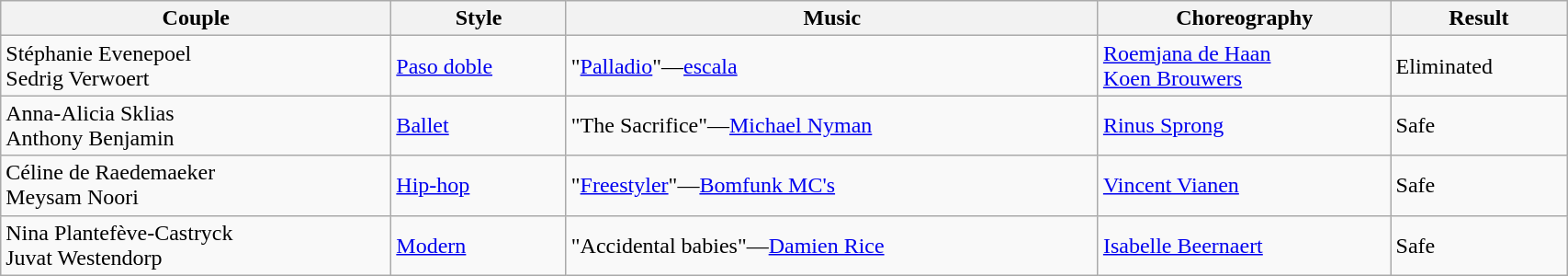<table class="wikitable" width="90%">
<tr>
<th>Couple</th>
<th>Style</th>
<th>Music</th>
<th>Choreography</th>
<th>Result</th>
</tr>
<tr>
<td>Stéphanie Evenepoel<br>Sedrig Verwoert</td>
<td><a href='#'>Paso doble</a></td>
<td>"<a href='#'>Palladio</a>"—<a href='#'>escala</a></td>
<td><a href='#'>Roemjana de Haan</a><br><a href='#'>Koen Brouwers</a></td>
<td>Eliminated</td>
</tr>
<tr>
<td>Anna-Alicia Sklias<br>Anthony Benjamin</td>
<td><a href='#'>Ballet</a></td>
<td>"The Sacrifice"—<a href='#'>Michael Nyman</a></td>
<td><a href='#'>Rinus Sprong</a></td>
<td>Safe</td>
</tr>
<tr>
<td>Céline de Raedemaeker<br> Meysam Noori</td>
<td><a href='#'>Hip-hop</a></td>
<td>"<a href='#'>Freestyler</a>"—<a href='#'>Bomfunk MC's</a></td>
<td><a href='#'>Vincent Vianen</a></td>
<td>Safe</td>
</tr>
<tr>
<td>Nina Plantefève-Castryck<br> Juvat Westendorp</td>
<td><a href='#'>Modern</a></td>
<td>"Accidental babies"—<a href='#'>Damien Rice</a></td>
<td><a href='#'>Isabelle Beernaert</a></td>
<td>Safe</td>
</tr>
</table>
